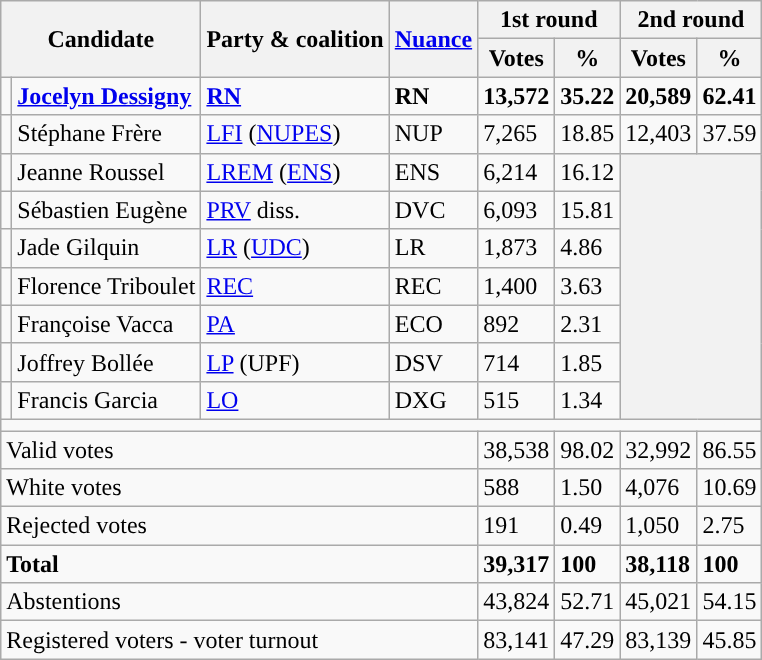<table class="wikitable">
<tr>
<th colspan="2" rowspan="2">Candidate</th>
<th rowspan="2">Party & coalition</th>
<th rowspan="2"><a href='#'>Nuance</a></th>
<th colspan="2">1st round</th>
<th colspan="2">2nd round</th>
</tr>
<tr>
<th>Votes</th>
<th>%</th>
<th>Votes</th>
<th>%</th>
</tr>
<tr>
<td style="background:"></td>
<td><strong><a href='#'>Jocelyn Dessigny</a></strong></td>
<td><strong><a href='#'>RN</a></strong></td>
<td><strong>RN</strong></td>
<td><strong>13,572</strong></td>
<td><strong>35.22</strong></td>
<td><strong>20,589</strong></td>
<td><strong>62.41</strong></td>
</tr>
<tr>
<td style="background:"></td>
<td>Stéphane Frère</td>
<td><a href='#'>LFI</a> (<a href='#'>NUPES</a>)</td>
<td>NUP</td>
<td>7,265</td>
<td>18.85</td>
<td>12,403</td>
<td>37.59</td>
</tr>
<tr>
<td style="background:"></td>
<td>Jeanne Roussel</td>
<td><a href='#'>LREM</a> (<a href='#'>ENS</a>)</td>
<td>ENS</td>
<td>6,214</td>
<td>16.12</td>
<th colspan="2" rowspan="7"></th>
</tr>
<tr>
<td style="background:"></td>
<td>Sébastien Eugène</td>
<td><a href='#'>PRV</a> <abbr>diss.</abbr></td>
<td>DVC</td>
<td>6,093</td>
<td>15.81</td>
</tr>
<tr>
<td style="background:"></td>
<td>Jade Gilquin</td>
<td><a href='#'>LR</a> (<a href='#'>UDC</a>)</td>
<td>LR</td>
<td>1,873</td>
<td>4.86</td>
</tr>
<tr>
<td style="background:"></td>
<td>Florence Triboulet</td>
<td><a href='#'>REC</a></td>
<td>REC</td>
<td>1,400</td>
<td>3.63</td>
</tr>
<tr>
<td style="background:"></td>
<td>Françoise Vacca</td>
<td><a href='#'>PA</a></td>
<td>ECO</td>
<td>892</td>
<td>2.31</td>
</tr>
<tr>
<td style="background:"></td>
<td>Joffrey Bollée</td>
<td><a href='#'>LP</a> (<abbr>UPF</abbr>)</td>
<td>DSV</td>
<td>714</td>
<td>1.85</td>
</tr>
<tr>
<td style="background:"></td>
<td>Francis Garcia</td>
<td><a href='#'>LO</a></td>
<td>DXG</td>
<td>515</td>
<td>1.34</td>
</tr>
<tr>
<td colspan="8"></td>
</tr>
<tr>
<td colspan="4">Valid votes</td>
<td>38,538</td>
<td>98.02</td>
<td>32,992</td>
<td>86.55</td>
</tr>
<tr>
<td colspan="4">White votes</td>
<td>588</td>
<td>1.50</td>
<td>4,076</td>
<td>10.69</td>
</tr>
<tr>
<td colspan="4">Rejected votes</td>
<td>191</td>
<td>0.49</td>
<td>1,050</td>
<td>2.75</td>
</tr>
<tr>
<td colspan="4"><strong>Total</strong></td>
<td><strong>39,317</strong></td>
<td><strong>100</strong></td>
<td><strong>38,118</strong></td>
<td><strong>100</strong></td>
</tr>
<tr>
<td colspan="4">Abstentions</td>
<td>43,824</td>
<td>52.71</td>
<td>45,021</td>
<td>54.15</td>
</tr>
<tr>
<td colspan="4">Registered voters - voter turnout</td>
<td>83,141</td>
<td>47.29</td>
<td>83,139</td>
<td>45.85</td>
</tr>
</table>
